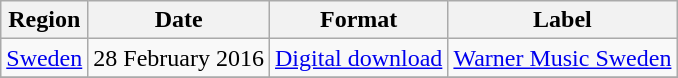<table class=wikitable>
<tr>
<th>Region</th>
<th>Date</th>
<th>Format</th>
<th>Label</th>
</tr>
<tr>
<td><a href='#'>Sweden</a></td>
<td>28 February 2016</td>
<td><a href='#'>Digital download</a></td>
<td><a href='#'>Warner Music Sweden</a></td>
</tr>
<tr>
</tr>
</table>
